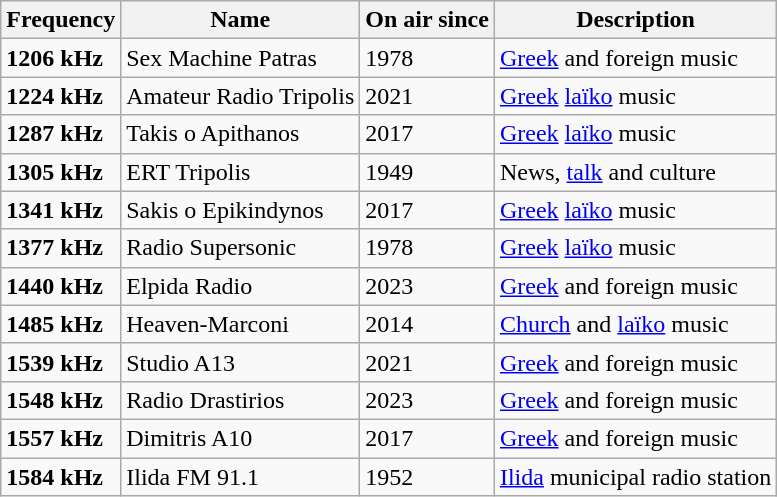<table class="wikitable">
<tr>
<th>Frequency</th>
<th>Name</th>
<th>On air since</th>
<th>Description</th>
</tr>
<tr>
<td><strong>1206 kHz</strong></td>
<td>Sex Machine Patras</td>
<td>1978</td>
<td><a href='#'>Greek</a> and foreign music</td>
</tr>
<tr>
<td><strong>1224 kHz</strong></td>
<td>Amateur Radio Tripolis</td>
<td>2021</td>
<td><a href='#'>Greek</a> <a href='#'>laïko</a> music</td>
</tr>
<tr>
<td><strong>1287 kHz</strong></td>
<td>Takis o Apithanos</td>
<td>2017</td>
<td><a href='#'>Greek</a> <a href='#'>laïko</a> music</td>
</tr>
<tr>
<td><strong>1305 kHz</strong></td>
<td>ERT Tripolis</td>
<td>1949</td>
<td>News, <a href='#'>talk</a> and culture</td>
</tr>
<tr>
<td><strong>1341 kHz</strong></td>
<td>Sakis o Epikindynos</td>
<td>2017</td>
<td><a href='#'>Greek</a> <a href='#'>laïko</a> music</td>
</tr>
<tr>
<td><strong>1377 kHz</strong></td>
<td>Radio Supersonic</td>
<td>1978</td>
<td><a href='#'>Greek</a> <a href='#'>laïko</a> music</td>
</tr>
<tr>
<td><strong>1440 kHz</strong></td>
<td>Elpida Radio</td>
<td>2023</td>
<td><a href='#'>Greek</a> and foreign music</td>
</tr>
<tr>
<td><strong>1485 kHz</strong></td>
<td>Heaven-Marconi</td>
<td>2014</td>
<td><a href='#'>Church</a> and <a href='#'>laïko</a> music</td>
</tr>
<tr>
<td><strong>1539 kHz</strong></td>
<td>Studio A13</td>
<td>2021</td>
<td><a href='#'>Greek</a> and foreign music</td>
</tr>
<tr>
<td><strong>1548 kHz</strong></td>
<td>Radio Drastirios</td>
<td>2023</td>
<td><a href='#'>Greek</a> and foreign music</td>
</tr>
<tr>
<td><strong>1557 kHz</strong></td>
<td>Dimitris A10</td>
<td>2017</td>
<td><a href='#'>Greek</a> and foreign music</td>
</tr>
<tr>
<td><strong>1584 kHz</strong></td>
<td>Ilida FM 91.1</td>
<td>1952</td>
<td><a href='#'>Ilida</a> municipal radio station</td>
</tr>
</table>
